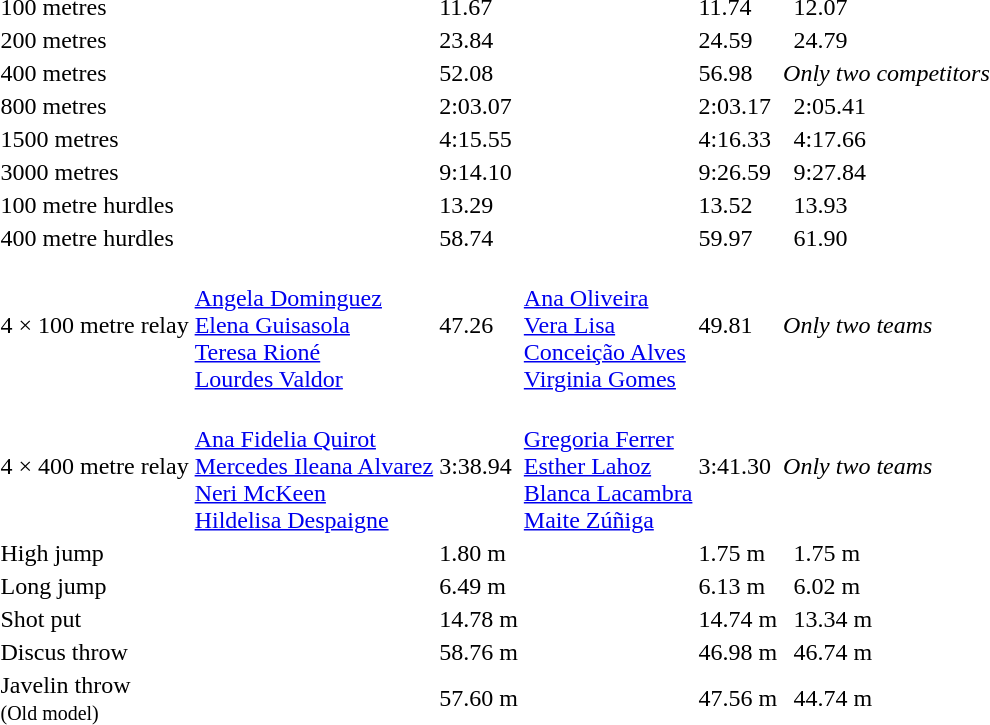<table>
<tr>
<td>100 metres</td>
<td></td>
<td>11.67</td>
<td></td>
<td>11.74</td>
<td></td>
<td>12.07</td>
</tr>
<tr>
<td>200 metres</td>
<td></td>
<td>23.84</td>
<td></td>
<td>24.59</td>
<td></td>
<td>24.79</td>
</tr>
<tr>
<td>400 metres</td>
<td></td>
<td>52.08</td>
<td></td>
<td>56.98</td>
<td colspan=2><em>Only two competitors</em></td>
</tr>
<tr>
<td>800 metres</td>
<td></td>
<td>2:03.07</td>
<td></td>
<td>2:03.17</td>
<td></td>
<td>2:05.41</td>
</tr>
<tr>
<td>1500 metres</td>
<td></td>
<td>4:15.55</td>
<td></td>
<td>4:16.33</td>
<td></td>
<td>4:17.66</td>
</tr>
<tr>
<td>3000 metres</td>
<td></td>
<td>9:14.10</td>
<td></td>
<td>9:26.59</td>
<td></td>
<td>9:27.84</td>
</tr>
<tr>
<td>100 metre hurdles</td>
<td></td>
<td>13.29</td>
<td></td>
<td>13.52</td>
<td></td>
<td>13.93</td>
</tr>
<tr>
<td>400 metre hurdles</td>
<td></td>
<td>58.74</td>
<td></td>
<td>59.97</td>
<td></td>
<td>61.90</td>
</tr>
<tr>
<td>4 × 100 metre relay</td>
<td><br><a href='#'>Angela Dominguez</a><br><a href='#'>Elena Guisasola</a><br><a href='#'>Teresa Rioné</a><br><a href='#'>Lourdes Valdor</a></td>
<td>47.26</td>
<td><br><a href='#'>Ana Oliveira</a><br><a href='#'>Vera Lisa</a><br><a href='#'>Conceição Alves</a><br><a href='#'>Virginia Gomes</a></td>
<td>49.81</td>
<td colspan=2><em>Only two teams</em></td>
</tr>
<tr>
<td>4 × 400 metre relay</td>
<td><br><a href='#'>Ana Fidelia Quirot</a><br><a href='#'>Mercedes Ileana Alvarez</a><br><a href='#'>Neri McKeen</a><br><a href='#'>Hildelisa Despaigne</a></td>
<td>3:38.94</td>
<td><br><a href='#'>Gregoria Ferrer</a><br><a href='#'>Esther Lahoz</a><br><a href='#'>Blanca Lacambra</a><br><a href='#'>Maite Zúñiga</a></td>
<td>3:41.30</td>
<td colspan=2><em>Only two teams</em></td>
</tr>
<tr>
<td>High jump</td>
<td></td>
<td>1.80 m</td>
<td></td>
<td>1.75 m</td>
<td></td>
<td>1.75 m</td>
</tr>
<tr>
<td>Long jump</td>
<td></td>
<td>6.49 m</td>
<td></td>
<td>6.13 m</td>
<td></td>
<td>6.02 m</td>
</tr>
<tr>
<td>Shot put</td>
<td></td>
<td>14.78 m</td>
<td></td>
<td>14.74 m</td>
<td></td>
<td>13.34 m</td>
</tr>
<tr>
<td>Discus throw</td>
<td></td>
<td>58.76 m</td>
<td></td>
<td>46.98 m</td>
<td></td>
<td>46.74 m</td>
</tr>
<tr>
<td>Javelin throw<br><small>(Old model)</small></td>
<td></td>
<td>57.60 m</td>
<td></td>
<td>47.56 m</td>
<td></td>
<td>44.74 m</td>
</tr>
</table>
